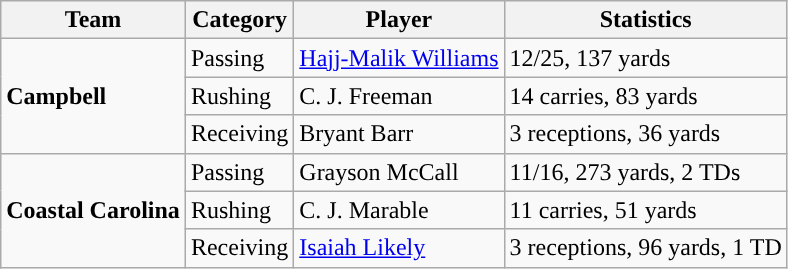<table class="wikitable" style="float: left;">
<tr>
<th>Team</th>
<th>Category</th>
<th>Player</th>
<th>Statistics</th>
</tr>
<tr>
<td rowspan=3><strong>Campbell</strong></td>
<td>Passing</td>
<td><a href='#'>Hajj-Malik Williams</a></td>
<td>12/25, 137 yards</td>
</tr>
<tr>
<td>Rushing</td>
<td>C. J. Freeman</td>
<td>14 carries, 83 yards</td>
</tr>
<tr>
<td>Receiving</td>
<td>Bryant Barr</td>
<td>3 receptions, 36 yards</td>
</tr>
<tr>
<td rowspan=3><strong>Coastal Carolina</strong></td>
<td>Passing</td>
<td>Grayson McCall</td>
<td>11/16, 273 yards, 2 TDs</td>
</tr>
<tr>
<td>Rushing</td>
<td>C. J. Marable</td>
<td>11 carries, 51 yards</td>
</tr>
<tr>
<td>Receiving</td>
<td><a href='#'>Isaiah Likely</a></td>
<td>3 receptions, 96 yards, 1 TD</td>
</tr>
</table>
